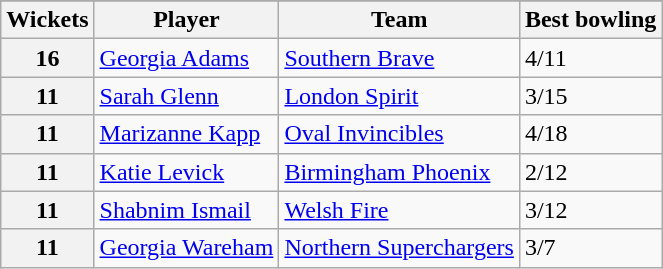<table class="wikitable defaultleft col4center" style="max-width:30em;">
<tr>
</tr>
<tr>
<th>Wickets</th>
<th>Player</th>
<th>Team</th>
<th>Best bowling</th>
</tr>
<tr>
<th>16</th>
<td><a href='#'>Georgia Adams</a></td>
<td><a href='#'>Southern Brave</a></td>
<td>4/11</td>
</tr>
<tr>
<th>11</th>
<td><a href='#'>Sarah Glenn</a></td>
<td><a href='#'>London Spirit</a></td>
<td>3/15</td>
</tr>
<tr>
<th>11</th>
<td><a href='#'>Marizanne Kapp</a></td>
<td><a href='#'>Oval Invincibles</a></td>
<td>4/18</td>
</tr>
<tr>
<th>11</th>
<td><a href='#'>Katie Levick</a></td>
<td><a href='#'>Birmingham Phoenix</a></td>
<td>2/12</td>
</tr>
<tr>
<th>11</th>
<td><a href='#'>Shabnim Ismail</a></td>
<td><a href='#'>Welsh Fire</a></td>
<td>3/12</td>
</tr>
<tr>
<th>11</th>
<td><a href='#'>Georgia Wareham</a></td>
<td><a href='#'>Northern Superchargers</a></td>
<td>3/7</td>
</tr>
</table>
